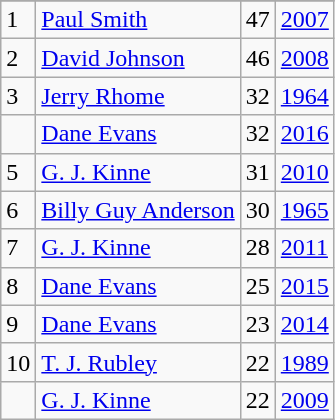<table class="wikitable">
<tr>
</tr>
<tr>
<td>1</td>
<td><a href='#'>Paul Smith</a></td>
<td>47</td>
<td><a href='#'>2007</a></td>
</tr>
<tr>
<td>2</td>
<td><a href='#'>David Johnson</a></td>
<td>46</td>
<td><a href='#'>2008</a></td>
</tr>
<tr>
<td>3</td>
<td><a href='#'>Jerry Rhome</a></td>
<td>32</td>
<td><a href='#'>1964</a></td>
</tr>
<tr>
<td></td>
<td><a href='#'>Dane Evans</a></td>
<td>32</td>
<td><a href='#'>2016</a></td>
</tr>
<tr>
<td>5</td>
<td><a href='#'>G. J. Kinne</a></td>
<td>31</td>
<td><a href='#'>2010</a></td>
</tr>
<tr>
<td>6</td>
<td><a href='#'>Billy Guy Anderson</a></td>
<td>30</td>
<td><a href='#'>1965</a></td>
</tr>
<tr>
<td>7</td>
<td><a href='#'>G. J. Kinne</a></td>
<td>28</td>
<td><a href='#'>2011</a></td>
</tr>
<tr>
<td>8</td>
<td><a href='#'>Dane Evans</a></td>
<td>25</td>
<td><a href='#'>2015</a></td>
</tr>
<tr>
<td>9</td>
<td><a href='#'>Dane Evans</a></td>
<td>23</td>
<td><a href='#'>2014</a></td>
</tr>
<tr>
<td>10</td>
<td><a href='#'>T. J. Rubley</a></td>
<td>22</td>
<td><a href='#'>1989</a></td>
</tr>
<tr>
<td></td>
<td><a href='#'>G. J. Kinne</a></td>
<td>22</td>
<td><a href='#'>2009</a></td>
</tr>
</table>
